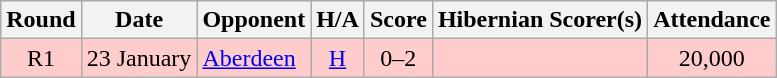<table class="wikitable" style="text-align:center">
<tr>
<th>Round</th>
<th>Date</th>
<th>Opponent</th>
<th>H/A</th>
<th>Score</th>
<th>Hibernian Scorer(s)</th>
<th>Attendance</th>
</tr>
<tr bgcolor=#FFCCCC>
<td>R1</td>
<td align=left>23 January</td>
<td align=left><a href='#'>Aberdeen</a></td>
<td><a href='#'>H</a></td>
<td>0–2</td>
<td align=left></td>
<td>20,000</td>
</tr>
</table>
